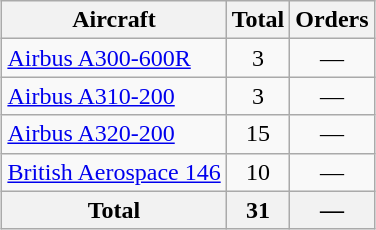<table class="wikitable" style="margin:0.5em auto">
<tr>
<th>Aircraft</th>
<th>Total</th>
<th>Orders</th>
</tr>
<tr>
<td><a href='#'>Airbus A300-600R</a></td>
<td align="center">3</td>
<td align="center">—</td>
</tr>
<tr>
<td><a href='#'>Airbus A310-200</a></td>
<td align="center">3</td>
<td align="center">—</td>
</tr>
<tr>
<td><a href='#'>Airbus A320-200</a></td>
<td align="center">15</td>
<td align="center">—</td>
</tr>
<tr>
<td><a href='#'>British Aerospace 146</a></td>
<td align="center">10</td>
<td align="center">—</td>
</tr>
<tr>
<th>Total</th>
<th>31</th>
<th>—</th>
</tr>
</table>
